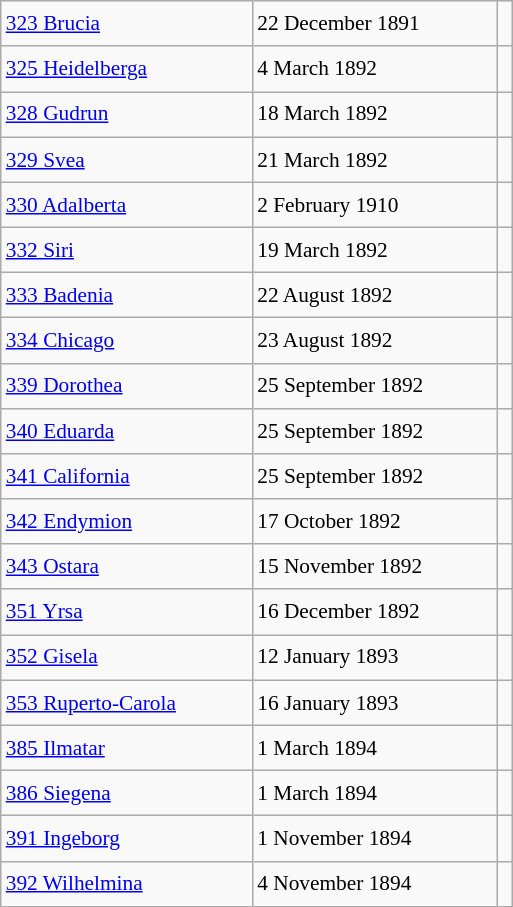<table class="wikitable" style="font-size: 89%; float: left; width: 24em; margin-right: 1em; line-height: 1.65em !important; height: 540px;">
<tr>
<td><a href='#'>323 Brucia</a></td>
<td>22 December 1891</td>
<td><small></small></td>
</tr>
<tr>
<td><a href='#'>325 Heidelberga</a></td>
<td>4 March 1892</td>
<td><small></small></td>
</tr>
<tr>
<td><a href='#'>328 Gudrun</a></td>
<td>18 March 1892</td>
<td><small></small></td>
</tr>
<tr>
<td><a href='#'>329 Svea</a></td>
<td>21 March 1892</td>
<td><small></small></td>
</tr>
<tr>
<td><a href='#'>330 Adalberta</a></td>
<td>2 February 1910</td>
<td><small></small></td>
</tr>
<tr>
<td><a href='#'>332 Siri</a></td>
<td>19 March 1892</td>
<td><small></small></td>
</tr>
<tr>
<td><a href='#'>333 Badenia</a></td>
<td>22 August 1892</td>
<td><small></small></td>
</tr>
<tr>
<td><a href='#'>334 Chicago</a></td>
<td>23 August 1892</td>
<td><small></small></td>
</tr>
<tr>
<td><a href='#'>339 Dorothea</a></td>
<td>25 September 1892</td>
<td><small></small></td>
</tr>
<tr>
<td><a href='#'>340 Eduarda</a></td>
<td>25 September 1892</td>
<td><small></small></td>
</tr>
<tr>
<td><a href='#'>341 California</a></td>
<td>25 September 1892</td>
<td><small></small></td>
</tr>
<tr>
<td><a href='#'>342 Endymion</a></td>
<td>17 October 1892</td>
<td><small></small></td>
</tr>
<tr>
<td><a href='#'>343 Ostara</a></td>
<td>15 November 1892</td>
<td><small></small></td>
</tr>
<tr>
<td><a href='#'>351 Yrsa</a></td>
<td>16 December 1892</td>
<td><small></small></td>
</tr>
<tr>
<td><a href='#'>352 Gisela</a></td>
<td>12 January 1893</td>
<td><small></small></td>
</tr>
<tr>
<td><a href='#'>353 Ruperto-Carola</a></td>
<td>16 January 1893</td>
<td><small></small></td>
</tr>
<tr>
<td><a href='#'>385 Ilmatar</a></td>
<td>1 March 1894</td>
<td><small></small></td>
</tr>
<tr>
<td><a href='#'>386 Siegena</a></td>
<td>1 March 1894</td>
<td><small></small></td>
</tr>
<tr>
<td><a href='#'>391 Ingeborg</a></td>
<td>1 November 1894</td>
<td><small></small></td>
</tr>
<tr>
<td><a href='#'>392 Wilhelmina</a></td>
<td>4 November 1894</td>
<td><small></small></td>
</tr>
</table>
